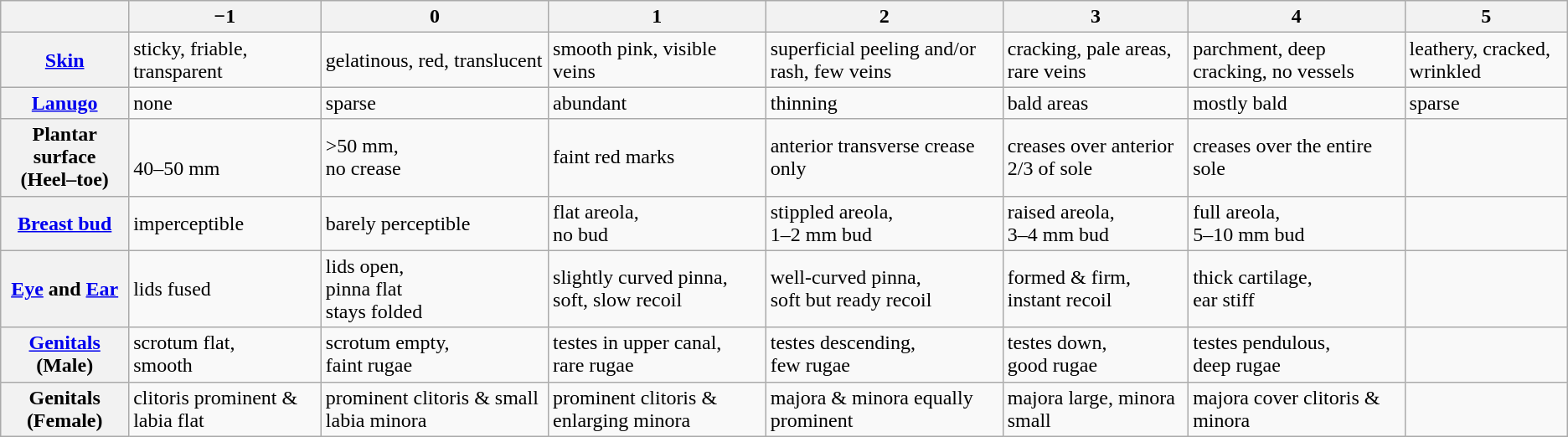<table class="wikitable">
<tr>
<th scope="col"></th>
<th scope="col">−1</th>
<th scope="col">0</th>
<th scope="col">1</th>
<th scope="col">2</th>
<th scope="col">3</th>
<th scope="col">4</th>
<th scope="col">5</th>
</tr>
<tr>
<th scope="row"><a href='#'>Skin</a></th>
<td>sticky, friable, transparent</td>
<td>gelatinous, red, translucent</td>
<td>smooth pink, visible veins</td>
<td>superficial peeling and/or rash, few veins</td>
<td>cracking, pale areas, rare veins</td>
<td>parchment, deep cracking, no vessels</td>
<td>leathery, cracked, wrinkled</td>
</tr>
<tr>
<th scope="row"><a href='#'>Lanugo</a></th>
<td>none</td>
<td>sparse</td>
<td>abundant</td>
<td>thinning</td>
<td>bald areas</td>
<td>mostly bald</td>
<td>sparse</td>
</tr>
<tr>
<th scope="row">Plantar surface <br> (Heel–toe)</th>
<td><br>40–50 mm</td>
<td>>50 mm,<br>no crease</td>
<td>faint red marks</td>
<td>anterior transverse crease only</td>
<td>creases over anterior 2/3 of sole</td>
<td>creases over the entire sole</td>
<td></td>
</tr>
<tr>
<th scope="row"><a href='#'>Breast bud</a></th>
<td>imperceptible</td>
<td>barely perceptible</td>
<td>flat areola,<br>no bud</td>
<td>stippled areola,<br>1–2 mm bud</td>
<td>raised areola,<br>3–4 mm bud</td>
<td>full areola,<br>5–10 mm bud</td>
<td></td>
</tr>
<tr>
<th scope="row"><a href='#'>Eye</a> and <a href='#'>Ear</a></th>
<td>lids fused</td>
<td>lids open,<br>pinna flat<br>stays folded</td>
<td>slightly curved pinna,<br>soft, slow recoil</td>
<td>well-curved pinna,<br>soft but ready recoil</td>
<td>formed & firm,<br>instant recoil</td>
<td>thick cartilage,<br>ear stiff</td>
<td></td>
</tr>
<tr>
<th scope="row"><a href='#'>Genitals</a> (Male)</th>
<td>scrotum flat, <br>smooth</td>
<td>scrotum empty, <br>faint rugae</td>
<td>testes in upper canal, <br>rare rugae</td>
<td>testes descending, <br>few rugae</td>
<td>testes down, <br>good rugae</td>
<td>testes pendulous, <br>deep rugae</td>
<td></td>
</tr>
<tr>
<th scope="row">Genitals (Female)</th>
<td>clitoris prominent & labia flat</td>
<td>prominent clitoris & small labia minora</td>
<td>prominent clitoris & enlarging minora</td>
<td>majora & minora equally prominent</td>
<td>majora large, minora small</td>
<td>majora cover clitoris & minora</td>
<td></td>
</tr>
</table>
